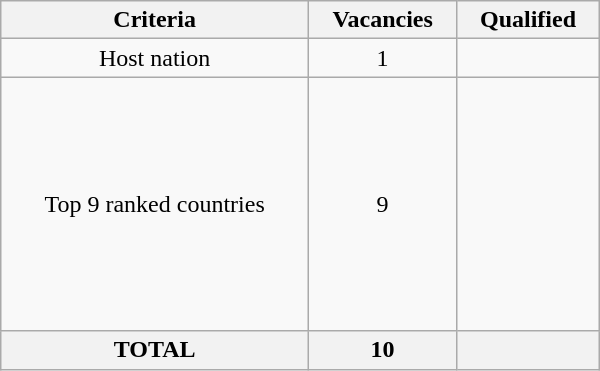<table class = "wikitable" width=400>
<tr>
<th>Criteria</th>
<th>Vacancies</th>
<th>Qualified</th>
</tr>
<tr>
<td align="center">Host nation</td>
<td align="center">1</td>
<td></td>
</tr>
<tr>
<td align="center">Top 9 ranked countries</td>
<td align="center">9</td>
<td><br><br><br><br><br><br><s></s><br><br><br></td>
</tr>
<tr>
<th>TOTAL</th>
<th>10</th>
<th></th>
</tr>
</table>
